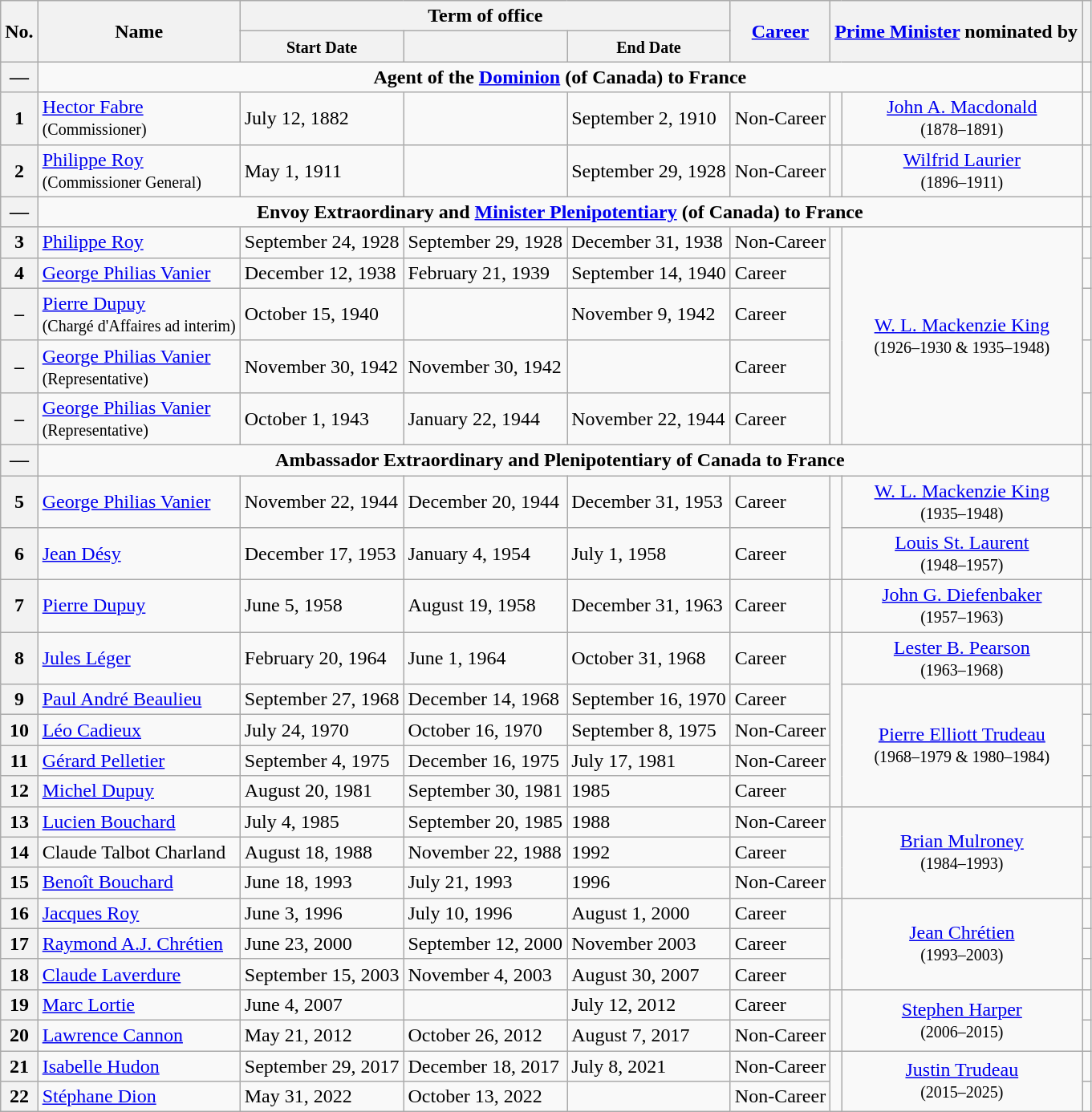<table class="wikitable">
<tr>
<th rowspan="2">No.</th>
<th rowspan="2">Name</th>
<th colspan="3">Term of office</th>
<th rowspan="2"><a href='#'>Career</a></th>
<th rowspan="2"; colspan="2"><a href='#'>Prime Minister</a> nominated by</th>
<th rowspan="2"></th>
</tr>
<tr>
<th><small>Start Date</small></th>
<th><small><a href='#'></a></small></th>
<th><small>End Date</small></th>
</tr>
<tr>
<th>—</th>
<td style="text-align:center"; colspan="7"><strong>Agent of the <a href='#'>Dominion</a> (of Canada) to France</strong></td>
<td></td>
</tr>
<tr>
<th>1</th>
<td><a href='#'>Hector Fabre</a><br><small>(Commissioner)</small></td>
<td>July 12, 1882</td>
<td></td>
<td>September 2, 1910</td>
<td>Non-Career</td>
<td></td>
<td style=text-align:center><a href='#'>John A. Macdonald</a><br><small>(1878–1891)</small></td>
<td></td>
</tr>
<tr>
<th>2</th>
<td><a href='#'>Philippe Roy</a><br><small>(Commissioner General)</small></td>
<td>May 1, 1911</td>
<td></td>
<td>September 29, 1928</td>
<td>Non-Career</td>
<td></td>
<td style=text-align:center><a href='#'>Wilfrid Laurier</a><br><small>(1896–1911)</small></td>
<td></td>
</tr>
<tr>
<th>—</th>
<td style="text-align:center"; colspan="7"><strong>Envoy Extraordinary and <a href='#'>Minister Plenipotentiary</a> (of Canada) to France</strong></td>
<td></td>
</tr>
<tr>
<th>3</th>
<td><a href='#'>Philippe Roy</a></td>
<td>September 24, 1928</td>
<td>September 29, 1928</td>
<td>December 31, 1938</td>
<td>Non-Career</td>
<td rowspan="5"></td>
<td rowspan="5"style=text-align:center><a href='#'>W. L. Mackenzie King</a><br><small>(1926–1930 & 1935–1948)</small></td>
<td></td>
</tr>
<tr>
<th>4</th>
<td><a href='#'>George Philias Vanier</a></td>
<td>December 12, 1938</td>
<td>February 21, 1939</td>
<td>September 14, 1940</td>
<td>Career</td>
<td></td>
</tr>
<tr>
<th>–</th>
<td><a href='#'>Pierre Dupuy</a><br><small>(Chargé d'Affaires ad interim)</small></td>
<td>October 15, 1940</td>
<td></td>
<td>November 9, 1942</td>
<td>Career</td>
<td></td>
</tr>
<tr>
<th>–</th>
<td><a href='#'>George Philias Vanier</a><br><small>(Representative)</small></td>
<td>November 30, 1942</td>
<td>November 30, 1942</td>
<td></td>
<td>Career</td>
<td></td>
</tr>
<tr>
<th>–</th>
<td><a href='#'>George Philias Vanier</a><br><small>(Representative)</small></td>
<td>October 1, 1943</td>
<td>January 22, 1944</td>
<td>November 22, 1944</td>
<td>Career</td>
<td></td>
</tr>
<tr>
<th>—</th>
<td style="text-align:center"; colspan="7"><strong>Ambassador Extraordinary and Plenipotentiary of Canada to France</strong></td>
<td></td>
</tr>
<tr>
<th>5</th>
<td><a href='#'>George Philias Vanier</a></td>
<td>November 22, 1944</td>
<td>December 20, 1944</td>
<td>December 31, 1953</td>
<td>Career</td>
<td rowspan="2"></td>
<td style=text-align:center><a href='#'>W. L. Mackenzie King</a><br><small>(1935–1948)</small></td>
<td></td>
</tr>
<tr>
<th>6</th>
<td><a href='#'>Jean Désy</a></td>
<td>December 17, 1953</td>
<td>January 4, 1954</td>
<td>July 1, 1958</td>
<td>Career</td>
<td style=text-align:center><a href='#'>Louis St. Laurent</a><br><small>(1948–1957)</small></td>
<td></td>
</tr>
<tr>
<th>7</th>
<td><a href='#'>Pierre Dupuy</a></td>
<td>June 5, 1958</td>
<td>August 19, 1958</td>
<td>December 31, 1963</td>
<td>Career</td>
<td></td>
<td style=text-align:center><a href='#'>John G. Diefenbaker</a><br><small>(1957–1963)</small></td>
<td></td>
</tr>
<tr>
<th>8</th>
<td><a href='#'>Jules Léger</a></td>
<td>February 20, 1964</td>
<td>June 1, 1964</td>
<td>October 31, 1968</td>
<td>Career</td>
<td rowspan="5"></td>
<td style=text-align:center><a href='#'>Lester B. Pearson</a><br><small>(1963–1968)</small></td>
<td></td>
</tr>
<tr>
<th>9</th>
<td><a href='#'>Paul André Beaulieu</a></td>
<td>September 27, 1968</td>
<td>December 14, 1968</td>
<td>September 16, 1970</td>
<td>Career</td>
<td rowspan="4"style=text-align:center><a href='#'>Pierre Elliott Trudeau</a><br><small>(1968–1979 & 1980–1984)</small></td>
<td></td>
</tr>
<tr>
<th>10</th>
<td><a href='#'>Léo Cadieux</a></td>
<td>July 24, 1970</td>
<td>October 16, 1970</td>
<td>September 8, 1975</td>
<td>Non-Career</td>
<td></td>
</tr>
<tr>
<th>11</th>
<td><a href='#'>Gérard Pelletier</a></td>
<td>September 4, 1975</td>
<td>December 16, 1975</td>
<td>July 17, 1981</td>
<td>Non-Career</td>
<td></td>
</tr>
<tr>
<th>12</th>
<td><a href='#'>Michel Dupuy</a></td>
<td>August 20, 1981</td>
<td>September 30, 1981</td>
<td>1985</td>
<td>Career</td>
<td></td>
</tr>
<tr>
<th>13</th>
<td><a href='#'>Lucien Bouchard</a></td>
<td>July 4, 1985</td>
<td>September 20, 1985</td>
<td>1988</td>
<td>Non-Career</td>
<td rowspan="3"></td>
<td rowspan="3"style=text-align:center><a href='#'>Brian Mulroney</a><br><small>(1984–1993)</small></td>
<td></td>
</tr>
<tr>
<th>14</th>
<td>Claude Talbot Charland</td>
<td>August 18, 1988</td>
<td>November 22, 1988</td>
<td>1992</td>
<td>Career</td>
<td></td>
</tr>
<tr>
<th>15</th>
<td><a href='#'>Benoît Bouchard</a></td>
<td>June 18, 1993</td>
<td>July 21, 1993</td>
<td>1996</td>
<td>Non-Career</td>
<td></td>
</tr>
<tr>
<th>16</th>
<td><a href='#'>Jacques Roy</a></td>
<td>June 3, 1996</td>
<td>July 10, 1996</td>
<td>August 1, 2000</td>
<td>Career</td>
<td rowspan="3"></td>
<td rowspan="3"style=text-align:center><a href='#'>Jean Chrétien</a><br><small>(1993–2003)</small></td>
<td></td>
</tr>
<tr>
<th>17</th>
<td><a href='#'>Raymond A.J. Chrétien</a></td>
<td>June 23, 2000</td>
<td>September 12, 2000</td>
<td>November 2003</td>
<td>Career</td>
<td></td>
</tr>
<tr>
<th>18</th>
<td><a href='#'>Claude Laverdure</a></td>
<td>September 15, 2003</td>
<td>November 4, 2003</td>
<td>August 30, 2007</td>
<td>Career</td>
<td></td>
</tr>
<tr>
<th>19</th>
<td><a href='#'>Marc Lortie</a></td>
<td>June 4, 2007</td>
<td></td>
<td>July 12, 2012</td>
<td>Career</td>
<td rowspan="2"></td>
<td rowspan="2"style=text-align:center><a href='#'>Stephen Harper</a><br><small>(2006–2015)</small></td>
<td></td>
</tr>
<tr>
<th>20</th>
<td><a href='#'>Lawrence Cannon</a></td>
<td>May 21, 2012</td>
<td>October 26, 2012</td>
<td>August 7, 2017</td>
<td>Non-Career</td>
<td></td>
</tr>
<tr>
<th>21</th>
<td><a href='#'>Isabelle Hudon</a></td>
<td>September 29, 2017</td>
<td>December 18, 2017</td>
<td>July 8, 2021</td>
<td>Non-Career</td>
<td rowspan="2"></td>
<td rowspan="2"style=text-align:center><a href='#'>Justin Trudeau</a><br><small>(2015–2025)</small></td>
<td></td>
</tr>
<tr>
<th>22</th>
<td><a href='#'>Stéphane Dion</a></td>
<td>May 31, 2022</td>
<td>October 13, 2022</td>
<td></td>
<td>Non-Career</td>
<td></td>
</tr>
</table>
